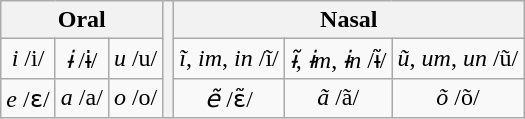<table class="wikitable" style="text-align: center;">
<tr>
<th colspan="3">Oral</th>
<th rowspan="3"></th>
<th colspan="3">Nasal</th>
</tr>
<tr>
<td><em>i</em> /i/</td>
<td><em>ɨ</em> /ɨ/</td>
<td><em>u</em> /u/</td>
<td><em>ĩ</em>, <em>im</em>, <em>in</em> /ĩ/</td>
<td><em>ɨ̃</em>, <em>ɨm</em>, <em>ɨn</em> /ɨ̃/</td>
<td><em>ũ</em>, <em>um</em>, <em>un</em> /ũ/</td>
</tr>
<tr>
<td><em>e</em> /ɛ/</td>
<td><em>a</em> /a/</td>
<td><em>o</em> /o/</td>
<td><em>ẽ</em> /ɛ̃/</td>
<td><em>ã</em> /ã/</td>
<td><em>õ</em> /õ/</td>
</tr>
</table>
